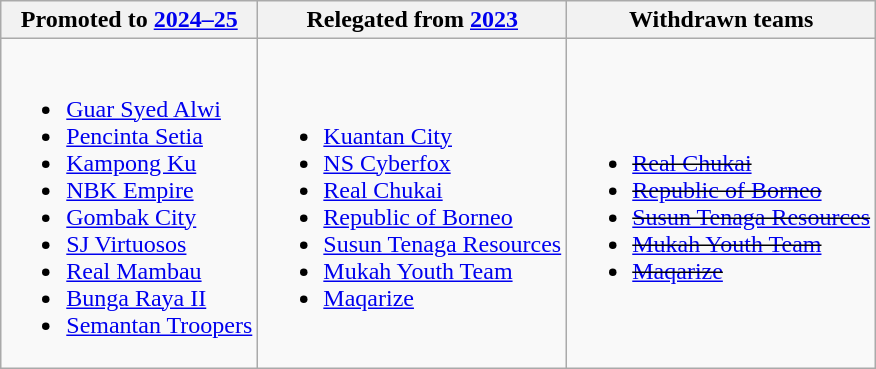<table class="wikitable">
<tr>
<th> Promoted to <a href='#'>2024–25</a></th>
<th> Relegated from <a href='#'>2023</a></th>
<th>Withdrawn teams</th>
</tr>
<tr>
<td><br><ul><li> <a href='#'>Guar Syed Alwi</a></li><li> <a href='#'>Pencinta Setia</a></li><li> <a href='#'>Kampong Ku</a></li><li> <a href='#'>NBK Empire</a></li><li> <a href='#'>Gombak City</a> </li><li> <a href='#'>SJ Virtuosos</a></li><li> <a href='#'>Real Mambau</a></li><li> <a href='#'>Bunga Raya II</a></li><li> <a href='#'>Semantan Troopers</a></li></ul></td>
<td><br><ul><li> <a href='#'>Kuantan City</a></li><li> <a href='#'>NS Cyberfox</a></li><li> <a href='#'>Real Chukai</a></li><li> <a href='#'>Republic of Borneo</a></li><li> <a href='#'>Susun Tenaga Resources</a></li><li> <a href='#'>Mukah Youth Team</a></li><li> <a href='#'>Maqarize</a></li></ul></td>
<td><br><ul><li><s> <a href='#'>Real Chukai</a></s></li><li><s> <a href='#'>Republic of Borneo</a></s></li><li><s> <a href='#'>Susun Tenaga Resources</a></s></li><li><s> <a href='#'>Mukah Youth Team</a></s></li><li><s> <a href='#'>Maqarize</a></s></li></ul></td>
</tr>
</table>
